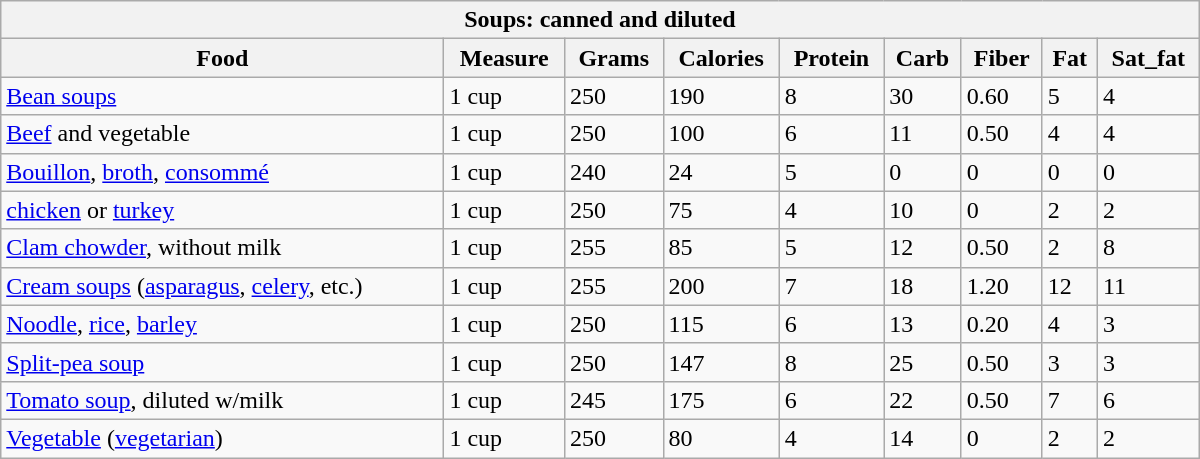<table class="wikitable collapsible collapsed" style="min-width:50em">
<tr>
<th colspan=9>Soups: canned and diluted</th>
</tr>
<tr>
<th>Food</th>
<th>Measure</th>
<th>Grams</th>
<th>Calories</th>
<th>Protein</th>
<th>Carb</th>
<th>Fiber</th>
<th>Fat</th>
<th>Sat_fat</th>
</tr>
<tr>
<td><a href='#'>Bean soups</a></td>
<td>1 cup</td>
<td>250</td>
<td>190</td>
<td>8</td>
<td>30</td>
<td>0.60</td>
<td>5</td>
<td>4</td>
</tr>
<tr>
<td><a href='#'>Beef</a> and vegetable</td>
<td>1 cup</td>
<td>250</td>
<td>100</td>
<td>6</td>
<td>11</td>
<td>0.50</td>
<td>4</td>
<td>4</td>
</tr>
<tr>
<td><a href='#'>Bouillon</a>, <a href='#'>broth</a>, <a href='#'>consommé</a></td>
<td>1 cup</td>
<td>240</td>
<td>24</td>
<td>5</td>
<td>0</td>
<td>0</td>
<td>0</td>
<td>0</td>
</tr>
<tr>
<td><a href='#'>chicken</a> or <a href='#'>turkey</a></td>
<td>1 cup</td>
<td>250</td>
<td>75</td>
<td>4</td>
<td>10</td>
<td>0</td>
<td>2</td>
<td>2</td>
</tr>
<tr>
<td><a href='#'>Clam chowder</a>, without milk</td>
<td>1 cup</td>
<td>255</td>
<td>85</td>
<td>5</td>
<td>12</td>
<td>0.50</td>
<td>2</td>
<td>8</td>
</tr>
<tr>
<td><a href='#'>Cream soups</a> (<a href='#'>asparagus</a>, <a href='#'>celery</a>, etc.)</td>
<td>1 cup</td>
<td>255</td>
<td>200</td>
<td>7</td>
<td>18</td>
<td>1.20</td>
<td>12</td>
<td>11</td>
</tr>
<tr>
<td><a href='#'>Noodle</a>, <a href='#'>rice</a>, <a href='#'>barley</a></td>
<td>1 cup</td>
<td>250</td>
<td>115</td>
<td>6</td>
<td>13</td>
<td>0.20</td>
<td>4</td>
<td>3</td>
</tr>
<tr>
<td><a href='#'>Split-pea soup</a></td>
<td>1 cup</td>
<td>250</td>
<td>147</td>
<td>8</td>
<td>25</td>
<td>0.50</td>
<td>3</td>
<td>3</td>
</tr>
<tr>
<td><a href='#'>Tomato soup</a>, diluted w/milk</td>
<td>1 cup</td>
<td>245</td>
<td>175</td>
<td>6</td>
<td>22</td>
<td>0.50</td>
<td>7</td>
<td>6</td>
</tr>
<tr>
<td><a href='#'>Vegetable</a> (<a href='#'>vegetarian</a>)</td>
<td>1 cup</td>
<td>250</td>
<td>80</td>
<td>4</td>
<td>14</td>
<td>0</td>
<td>2</td>
<td>2</td>
</tr>
</table>
